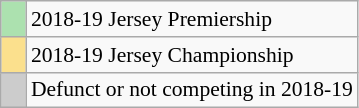<table class="wikitable" style="text-align:left; font-size:90%;">
<tr>
<td style="width:10px; background:#ace1af;"></td>
<td>2018-19 Jersey Premiership</td>
</tr>
<tr>
<td style="width:10px; background:#fbe08d;"></td>
<td>2018-19 Jersey Championship</td>
</tr>
<tr>
<td style="width:10px; background:#ccc;"></td>
<td>Defunct or not competing in 2018-19</td>
</tr>
</table>
